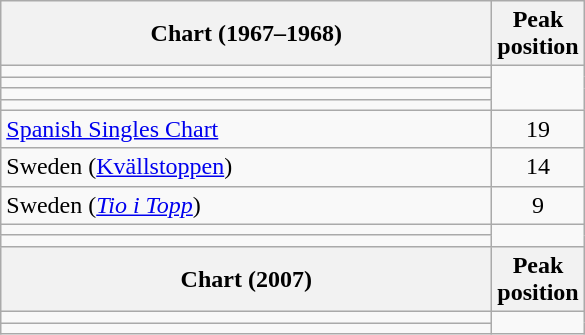<table class="wikitable sortable">
<tr>
<th style="width:20em;">Chart (1967–1968)</th>
<th>Peak<br>position</th>
</tr>
<tr>
<td></td>
</tr>
<tr>
<td></td>
</tr>
<tr>
<td></td>
</tr>
<tr>
<td></td>
</tr>
<tr>
<td><a href='#'>Spanish Singles Chart</a></td>
<td align="center">19</td>
</tr>
<tr>
<td>Sweden (<a href='#'>Kvällstoppen</a>)</td>
<td style="text-align:center;">14</td>
</tr>
<tr>
<td>Sweden (<em><a href='#'>Tio i Topp</a></em>)</td>
<td style="text-align:center;">9</td>
</tr>
<tr>
<td></td>
</tr>
<tr>
<td></td>
</tr>
<tr>
<th style="width:20em;">Chart (2007)</th>
<th>Peak<br>position</th>
</tr>
<tr>
<td></td>
</tr>
<tr>
<td></td>
</tr>
</table>
